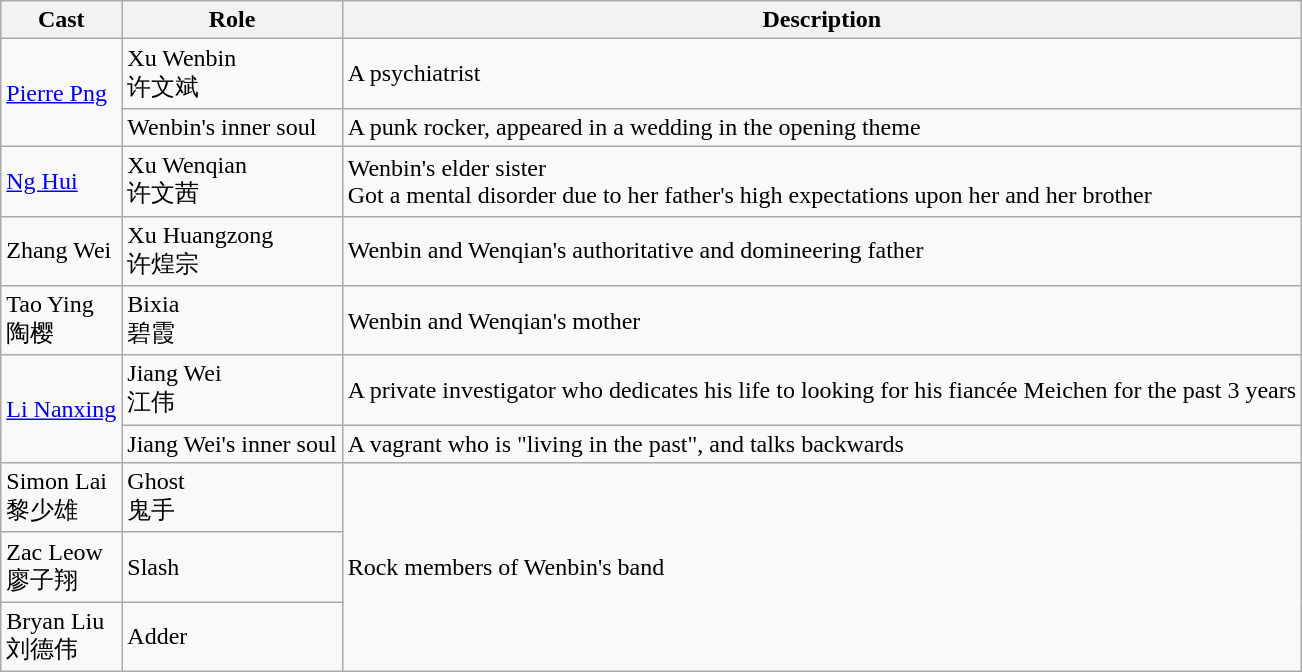<table class="wikitable">
<tr>
<th>Cast</th>
<th>Role</th>
<th>Description</th>
</tr>
<tr>
<td rowspan=" 2"><a href='#'>Pierre Png</a></td>
<td>Xu Wenbin<br> 许文斌</td>
<td>A psychiatrist</td>
</tr>
<tr>
<td>Wenbin's inner soul</td>
<td>A punk rocker, appeared in a wedding in the opening theme</td>
</tr>
<tr>
<td><a href='#'>Ng Hui</a></td>
<td>Xu Wenqian<br> 许文茜</td>
<td>Wenbin's elder sister<br> Got a mental disorder due to her father's high expectations upon her and her brother</td>
</tr>
<tr>
<td>Zhang Wei</td>
<td>Xu Huangzong<br> 许煌宗</td>
<td>Wenbin and Wenqian's authoritative and domineering father</td>
</tr>
<tr>
<td>Tao Ying<br> 陶樱</td>
<td>Bixia<br> 碧霞</td>
<td>Wenbin and Wenqian's mother</td>
</tr>
<tr>
<td rowspan="2"><a href='#'>Li Nanxing</a></td>
<td>Jiang Wei<br> 江伟</td>
<td>A private investigator who dedicates his life to looking for his fiancée Meichen for the past 3 years</td>
</tr>
<tr>
<td>Jiang Wei's inner soul</td>
<td>A vagrant who is "living in the past", and talks backwards</td>
</tr>
<tr>
<td>Simon Lai<br> 黎少雄</td>
<td>Ghost<br> 鬼手</td>
<td rowspan="3">Rock members of Wenbin's band</td>
</tr>
<tr>
<td>Zac Leow<br> 廖子翔</td>
<td>Slash</td>
</tr>
<tr>
<td>Bryan Liu<br> 刘德伟</td>
<td>Adder</td>
</tr>
</table>
